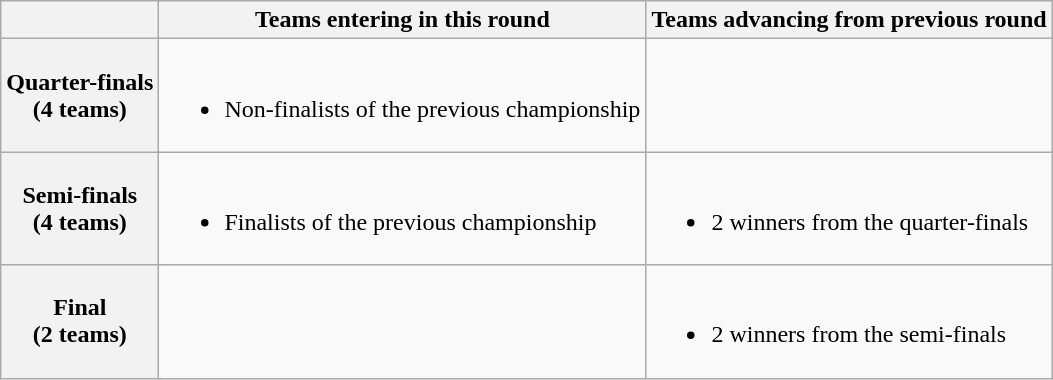<table class="wikitable">
<tr>
<th colspan=2></th>
<th>Teams entering in this round</th>
<th>Teams advancing from previous round</th>
</tr>
<tr>
<th colspan=2>Quarter-finals<br>(4 teams)</th>
<td><br><ul><li>Non-finalists of the previous championship</li></ul></td>
<td></td>
</tr>
<tr>
<th colspan=2>Semi-finals<br>(4 teams)</th>
<td><br><ul><li>Finalists of the previous championship</li></ul></td>
<td><br><ul><li>2 winners from the quarter-finals</li></ul></td>
</tr>
<tr>
<th colspan=2>Final<br>(2 teams)</th>
<td></td>
<td><br><ul><li>2 winners from the semi-finals</li></ul></td>
</tr>
</table>
